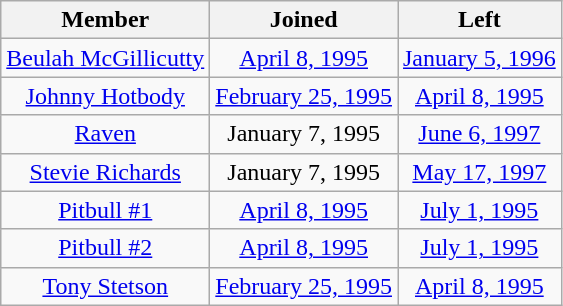<table class="wikitable sortable" style="text-align:center;">
<tr>
<th>Member</th>
<th>Joined</th>
<th>Left</th>
</tr>
<tr>
<td><a href='#'>Beulah McGillicutty</a></td>
<td><a href='#'>April 8, 1995</a></td>
<td><a href='#'>January 5, 1996</a></td>
</tr>
<tr>
<td><a href='#'>Johnny Hotbody</a></td>
<td><a href='#'>February 25, 1995</a></td>
<td><a href='#'>April 8, 1995</a></td>
</tr>
<tr>
<td><a href='#'>Raven</a></td>
<td>January 7, 1995</td>
<td><a href='#'>June 6, 1997</a></td>
</tr>
<tr>
<td><a href='#'>Stevie Richards</a></td>
<td>January 7, 1995</td>
<td><a href='#'>May 17, 1997</a></td>
</tr>
<tr>
<td><a href='#'>Pitbull #1</a></td>
<td><a href='#'>April 8, 1995</a></td>
<td><a href='#'>July 1, 1995</a></td>
</tr>
<tr>
<td><a href='#'>Pitbull #2</a></td>
<td><a href='#'>April 8, 1995</a></td>
<td><a href='#'>July 1, 1995</a></td>
</tr>
<tr>
<td><a href='#'>Tony Stetson</a></td>
<td><a href='#'>February 25, 1995</a></td>
<td><a href='#'>April 8, 1995</a></td>
</tr>
</table>
